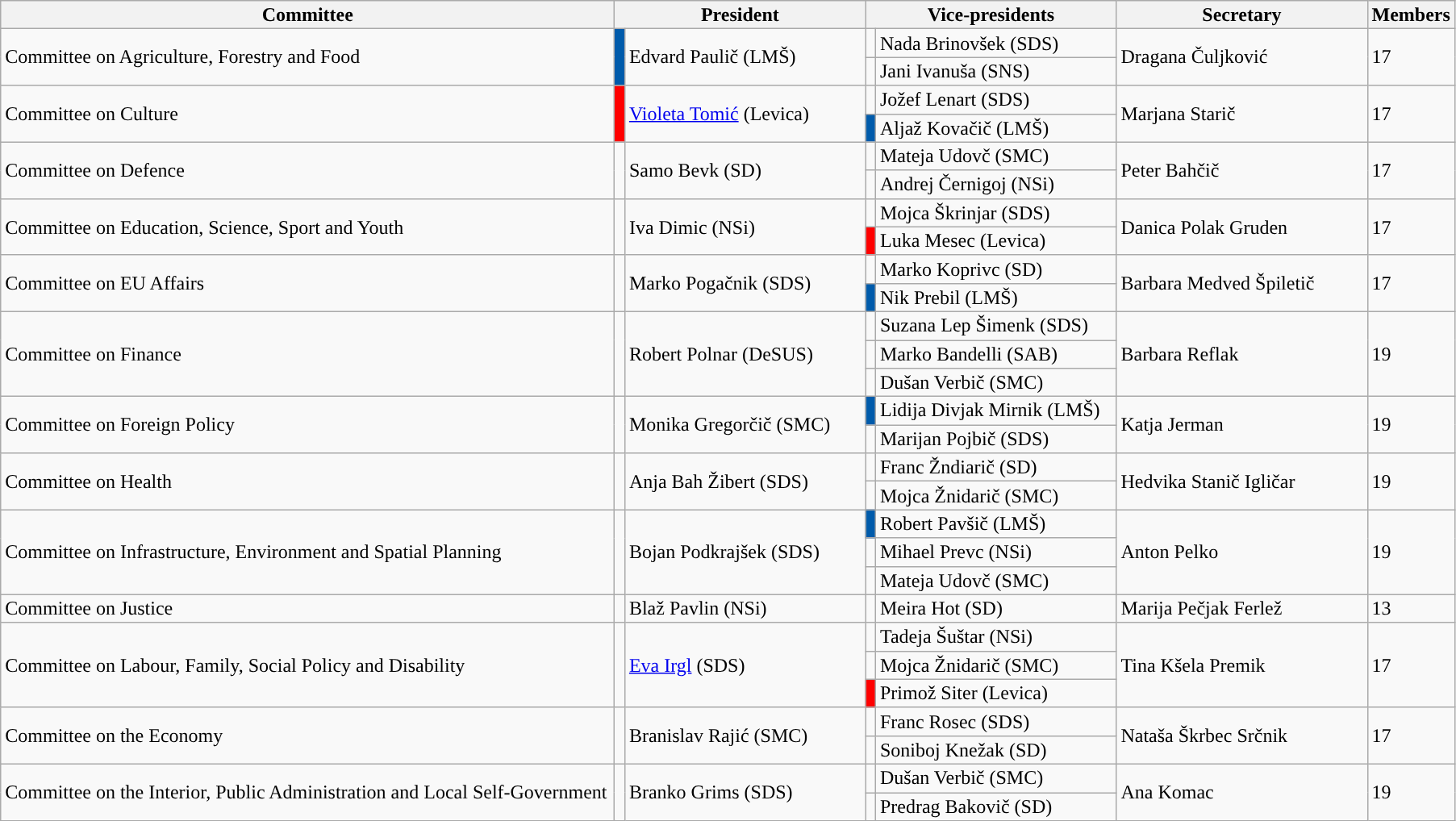<table class="wikitable" style="line-height:16px;">
<tr>
<th style="width:500px;">Committee</th>
<th colspan="2" style="width:200px;">President</th>
<th colspan="2" style="width:200px;">Vice-presidents</th>
<th style="width:200px;">Secretary</th>
<th>Members</th>
</tr>
<tr>
<td rowspan="2">Committee on Agriculture, Forestry and Food</td>
<td rowspan="2" style="background:#005bab; width:1px;"></td>
<td rowspan="2">Edvard Paulič (LMŠ)</td>
<td style="background:"></td>
<td>Nada Brinovšek (SDS)</td>
<td rowspan="2">Dragana Čuljković</td>
<td rowspan="2">17</td>
</tr>
<tr>
<td style="background:"></td>
<td>Jani Ivanuša (SNS)</td>
</tr>
<tr>
<td rowspan="2">Committee on Culture</td>
<td rowspan="2" style="background:red"></td>
<td rowspan="2"><a href='#'>Violeta Tomić</a> (Levica)</td>
<td style="background:"></td>
<td>Jožef Lenart (SDS)</td>
<td rowspan="2">Marjana Starič</td>
<td rowspan="2">17</td>
</tr>
<tr>
<td style="background:#005bab"></td>
<td>Aljaž Kovačič (LMŠ)</td>
</tr>
<tr>
<td rowspan="2">Committee on Defence</td>
<td rowspan="2" style="background:"></td>
<td rowspan="2">Samo Bevk (SD)</td>
<td style="background:"></td>
<td>Mateja Udovč (SMC)</td>
<td rowspan="2">Peter Bahčič</td>
<td rowspan="2">17</td>
</tr>
<tr>
<td style="background:"></td>
<td>Andrej Černigoj (NSi)</td>
</tr>
<tr>
<td rowspan="2">Committee on Education, Science, Sport and Youth</td>
<td rowspan="2" style="background:"></td>
<td rowspan="2">Iva Dimic (NSi)</td>
<td style="background:"></td>
<td>Mojca Škrinjar (SDS)</td>
<td rowspan="2">Danica Polak Gruden</td>
<td rowspan="2">17</td>
</tr>
<tr>
<td style="background:red"></td>
<td>Luka Mesec (Levica)</td>
</tr>
<tr>
<td rowspan="2">Committee on EU Affairs</td>
<td rowspan="2" style="background:"></td>
<td rowspan="2">Marko Pogačnik (SDS)</td>
<td style="background:"></td>
<td>Marko Koprivc (SD)</td>
<td rowspan="2">Barbara Medved Špiletič</td>
<td rowspan="2">17</td>
</tr>
<tr>
<td style="background:#005bab"></td>
<td>Nik Prebil (LMŠ)</td>
</tr>
<tr>
<td rowspan="3">Committee on Finance</td>
<td rowspan="3" style="background:"></td>
<td rowspan="3">Robert Polnar (DeSUS)</td>
<td style="background:"></td>
<td>Suzana Lep Šimenk (SDS)</td>
<td rowspan="3">Barbara Reflak</td>
<td rowspan="3">19</td>
</tr>
<tr>
<td style="background:"></td>
<td>Marko Bandelli (SAB)</td>
</tr>
<tr>
<td style="background:"></td>
<td>Dušan Verbič (SMC)</td>
</tr>
<tr>
<td rowspan="2">Committee on Foreign Policy</td>
<td rowspan="2" style="background:"></td>
<td rowspan="2">Monika Gregorčič (SMC)</td>
<td style="background:#005bab;"></td>
<td>Lidija Divjak Mirnik (LMŠ)</td>
<td rowspan="2">Katja Jerman</td>
<td rowspan="2">19</td>
</tr>
<tr>
<td style="background:"></td>
<td>Marijan Pojbič (SDS)</td>
</tr>
<tr>
<td rowspan="2">Committee on Health</td>
<td rowspan="2" style="background:"></td>
<td rowspan="2">Anja Bah Žibert (SDS)</td>
<td style="background:"></td>
<td>Franc Žndiarič (SD)</td>
<td rowspan="2">Hedvika Stanič Igličar</td>
<td rowspan="2">19</td>
</tr>
<tr>
<td style="background:"></td>
<td>Mojca Žnidarič (SMC)</td>
</tr>
<tr>
<td rowspan="3">Committee on Infrastructure, Environment and Spatial Planning</td>
<td rowspan="3" style="background:"></td>
<td rowspan="3">Bojan Podkrajšek (SDS)</td>
<td style="background:#005bab; width:1px;"></td>
<td>Robert Pavšič (LMŠ)</td>
<td rowspan="3">Anton Pelko</td>
<td rowspan="3">19</td>
</tr>
<tr>
<td style="background:"></td>
<td>Mihael Prevc (NSi)</td>
</tr>
<tr>
<td style="background:"></td>
<td>Mateja Udovč (SMC)</td>
</tr>
<tr>
<td>Committee on Justice</td>
<td style="background:"></td>
<td>Blaž Pavlin (NSi)</td>
<td style="background:"></td>
<td>Meira Hot (SD)</td>
<td>Marija Pečjak Ferlež</td>
<td>13</td>
</tr>
<tr>
<td rowspan="3">Committee on Labour, Family, Social Policy and Disability</td>
<td rowspan="3" style="background:"></td>
<td rowspan="3"><a href='#'>Eva Irgl</a> (SDS)</td>
<td style="background:"></td>
<td>Tadeja Šuštar (NSi)</td>
<td rowspan="3">Tina Kšela Premik</td>
<td rowspan="3">17</td>
</tr>
<tr>
<td style="background:"></td>
<td>Mojca Žnidarič (SMC)</td>
</tr>
<tr>
<td style="background:red"></td>
<td>Primož Siter (Levica)</td>
</tr>
<tr>
<td rowspan="2">Committee on the Economy</td>
<td rowspan="2" style="background:"></td>
<td rowspan="2">Branislav Rajić (SMC)</td>
<td style="background:"></td>
<td>Franc Rosec (SDS)</td>
<td rowspan="2">Nataša Škrbec Srčnik</td>
<td rowspan="2">17</td>
</tr>
<tr>
<td style="background:"></td>
<td>Soniboj Knežak (SD)</td>
</tr>
<tr>
<td rowspan="2">Committee on the Interior, Public Administration and Local Self-Government</td>
<td rowspan="2" style="background:"></td>
<td rowspan="2">Branko Grims (SDS)</td>
<td style="background:"></td>
<td>Dušan Verbič (SMC)</td>
<td rowspan="2">Ana Komac</td>
<td rowspan="2">19</td>
</tr>
<tr>
<td style="background:"></td>
<td>Predrag Bakovič (SD)</td>
</tr>
</table>
